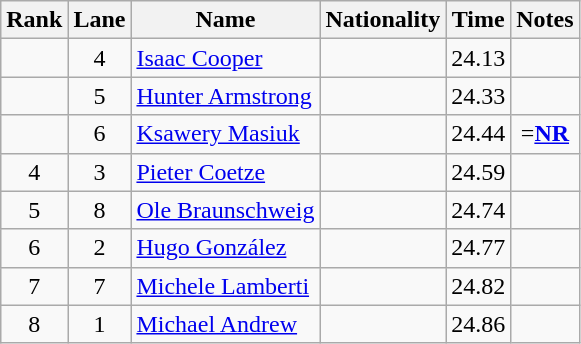<table class="wikitable sortable" style="text-align:center">
<tr>
<th>Rank</th>
<th>Lane</th>
<th>Name</th>
<th>Nationality</th>
<th>Time</th>
<th>Notes</th>
</tr>
<tr>
<td></td>
<td>4</td>
<td align=left><a href='#'>Isaac Cooper</a></td>
<td align=left></td>
<td>24.13</td>
<td></td>
</tr>
<tr>
<td></td>
<td>5</td>
<td align=left><a href='#'>Hunter Armstrong</a></td>
<td align=left></td>
<td>24.33</td>
<td></td>
</tr>
<tr>
<td></td>
<td>6</td>
<td align=left><a href='#'>Ksawery Masiuk</a></td>
<td align=left></td>
<td>24.44</td>
<td>=<strong><a href='#'>NR</a></strong></td>
</tr>
<tr>
<td>4</td>
<td>3</td>
<td align=left><a href='#'>Pieter Coetze</a></td>
<td align=left></td>
<td>24.59</td>
<td></td>
</tr>
<tr>
<td>5</td>
<td>8</td>
<td align=left><a href='#'>Ole Braunschweig</a></td>
<td align=left></td>
<td>24.74</td>
<td></td>
</tr>
<tr>
<td>6</td>
<td>2</td>
<td align=left><a href='#'>Hugo González</a></td>
<td align=left></td>
<td>24.77</td>
<td></td>
</tr>
<tr>
<td>7</td>
<td>7</td>
<td align=left><a href='#'>Michele Lamberti</a></td>
<td align=left></td>
<td>24.82</td>
<td></td>
</tr>
<tr>
<td>8</td>
<td>1</td>
<td align=left><a href='#'>Michael Andrew</a></td>
<td align=left></td>
<td>24.86</td>
<td></td>
</tr>
</table>
